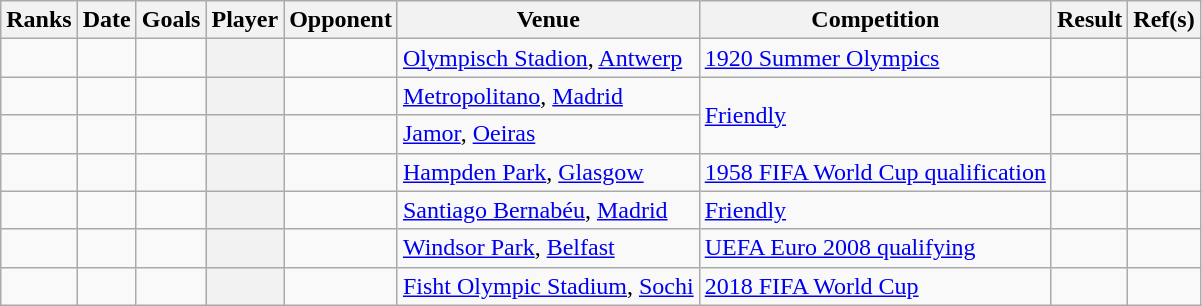<table class="wikitable plainrowheaders sortable">
<tr>
<th scope="col">Ranks</th>
<th scope="col">Date</th>
<th scope="col">Goals</th>
<th scope="col">Player</th>
<th scope="col">Opponent</th>
<th scope="col">Venue</th>
<th scope="col">Competition</th>
<th scope="col">Result </th>
<th scope="col" class="unsortable">Ref(s)</th>
</tr>
<tr>
<td></td>
<td></td>
<td></td>
<th scope="row"></th>
<td></td>
<td><a href='#'>Olympisch Stadion</a>, <a href='#'>Antwerp</a></td>
<td><a href='#'>1920 Summer Olympics</a></td>
<td></td>
<td></td>
</tr>
<tr>
<td></td>
<td></td>
<td></td>
<th scope="row"></th>
<td></td>
<td><a href='#'>Metropolitano</a>, <a href='#'>Madrid</a></td>
<td rowspan="2"><a href='#'>Friendly</a></td>
<td></td>
<td></td>
</tr>
<tr>
<td></td>
<td></td>
<td></td>
<th scope="row"></th>
<td></td>
<td><a href='#'>Jamor</a>, <a href='#'>Oeiras</a></td>
<td></td>
<td></td>
</tr>
<tr>
<td></td>
<td></td>
<td></td>
<th scope="row"></th>
<td></td>
<td><a href='#'>Hampden Park</a>, <a href='#'>Glasgow</a></td>
<td><a href='#'>1958 FIFA World Cup qualification</a></td>
<td></td>
<td></td>
</tr>
<tr>
<td></td>
<td></td>
<td></td>
<th scope="row"></th>
<td></td>
<td><a href='#'>Santiago Bernabéu</a>, <a href='#'>Madrid</a></td>
<td><a href='#'>Friendly</a></td>
<td></td>
<td></td>
</tr>
<tr>
<td></td>
<td></td>
<td></td>
<th scope="row"></th>
<td></td>
<td><a href='#'>Windsor Park</a>, <a href='#'>Belfast</a></td>
<td><a href='#'>UEFA Euro 2008 qualifying</a></td>
<td></td>
<td></td>
</tr>
<tr>
<td></td>
<td></td>
<td></td>
<th scope="row"></th>
<td></td>
<td><a href='#'>Fisht Olympic Stadium</a>, <a href='#'>Sochi</a></td>
<td><a href='#'>2018 FIFA World Cup</a></td>
<td></td>
<td></td>
</tr>
</table>
